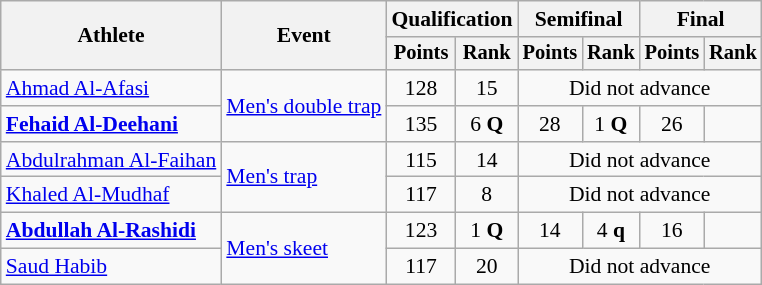<table class="wikitable" style="font-size:90%">
<tr>
<th rowspan="2">Athlete</th>
<th rowspan="2">Event</th>
<th colspan=2>Qualification</th>
<th colspan=2>Semifinal</th>
<th colspan=2>Final</th>
</tr>
<tr style="font-size:95%">
<th>Points</th>
<th>Rank</th>
<th>Points</th>
<th>Rank</th>
<th>Points</th>
<th>Rank</th>
</tr>
<tr align="center">
<td align=left><a href='#'>Ahmad Al-Afasi</a></td>
<td align=left rowspan=2><a href='#'>Men's double trap</a></td>
<td>128</td>
<td>15</td>
<td colspan=4>Did not advance</td>
</tr>
<tr align=center>
<td align=left><strong><a href='#'>Fehaid Al-Deehani</a></strong></td>
<td>135</td>
<td>6 <strong>Q</strong></td>
<td>28</td>
<td>1 <strong>Q</strong></td>
<td>26</td>
<td></td>
</tr>
<tr align=center>
<td align=left><a href='#'>Abdulrahman Al-Faihan</a></td>
<td align=left rowspan=2><a href='#'>Men's trap</a></td>
<td>115</td>
<td>14</td>
<td colspan=4>Did not advance</td>
</tr>
<tr align=center>
<td align=left><a href='#'>Khaled Al-Mudhaf</a></td>
<td>117</td>
<td>8</td>
<td colspan=4>Did not advance</td>
</tr>
<tr align=center>
<td align=left><strong><a href='#'>Abdullah Al-Rashidi</a></strong></td>
<td align=left rowspan=2><a href='#'>Men's skeet</a></td>
<td>123</td>
<td>1 <strong>Q</strong></td>
<td>14</td>
<td>4 <strong>q</strong></td>
<td>16</td>
<td></td>
</tr>
<tr align=center>
<td align=left><a href='#'>Saud Habib</a></td>
<td>117</td>
<td>20</td>
<td colspan=4>Did not advance</td>
</tr>
</table>
